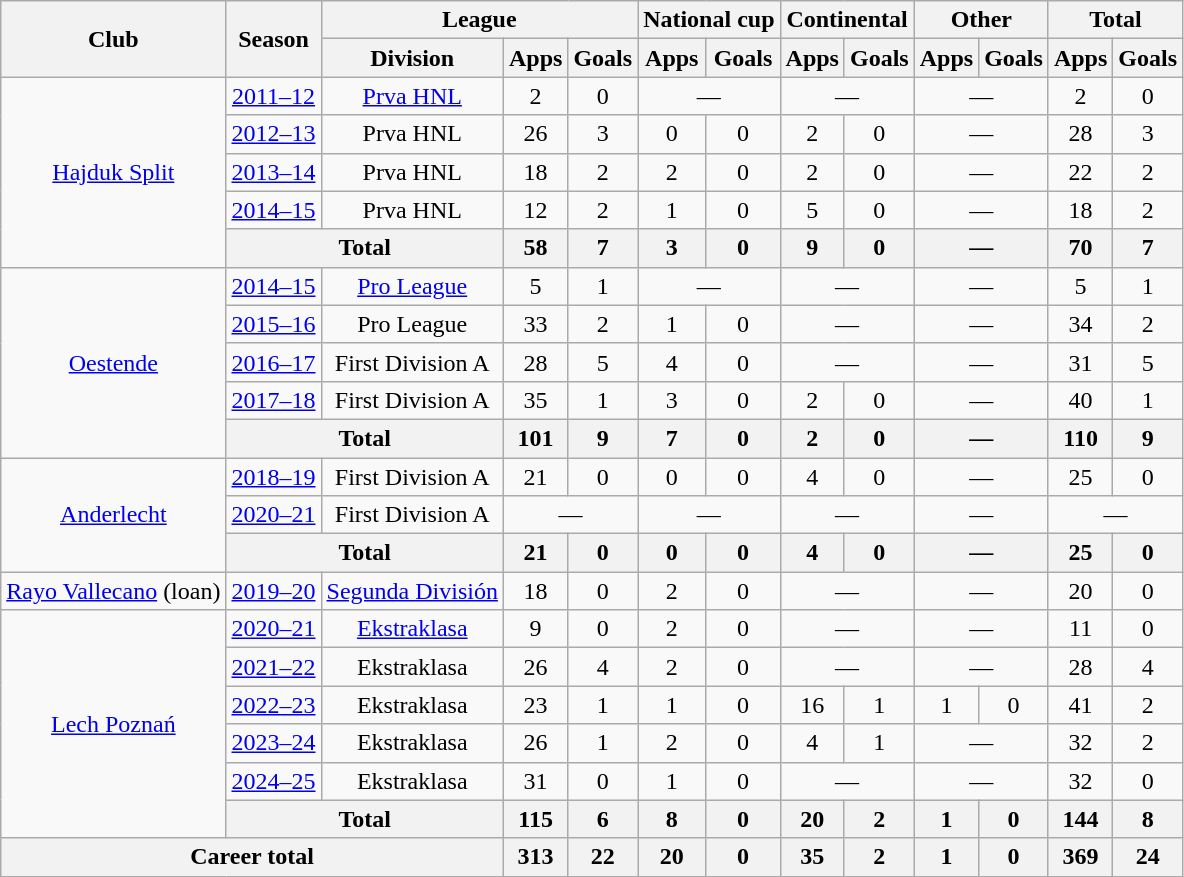<table class="wikitable" style="text-align: center">
<tr>
<th rowspan="2">Club</th>
<th rowspan="2">Season</th>
<th colspan="3">League</th>
<th colspan="2">National cup</th>
<th colspan="2">Continental</th>
<th colspan="2">Other</th>
<th colspan="2">Total</th>
</tr>
<tr>
<th>Division</th>
<th>Apps</th>
<th>Goals</th>
<th>Apps</th>
<th>Goals</th>
<th>Apps</th>
<th>Goals</th>
<th>Apps</th>
<th>Goals</th>
<th>Apps</th>
<th>Goals</th>
</tr>
<tr>
<td rowspan="5"><a href='#'>Hajduk Split</a></td>
<td><a href='#'>2011–12</a></td>
<td><a href='#'>Prva HNL</a></td>
<td>2</td>
<td>0</td>
<td colspan="2">—</td>
<td colspan="2">—</td>
<td colspan="2">—</td>
<td>2</td>
<td>0</td>
</tr>
<tr>
<td><a href='#'>2012–13</a></td>
<td>Prva HNL</td>
<td>26</td>
<td>3</td>
<td>0</td>
<td>0</td>
<td>2</td>
<td>0</td>
<td colspan="2">—</td>
<td>28</td>
<td>3</td>
</tr>
<tr>
<td><a href='#'>2013–14</a></td>
<td>Prva HNL</td>
<td>18</td>
<td>2</td>
<td>2</td>
<td>0</td>
<td>2</td>
<td>0</td>
<td colspan="2">—</td>
<td>22</td>
<td>2</td>
</tr>
<tr>
<td><a href='#'>2014–15</a></td>
<td>Prva HNL</td>
<td>12</td>
<td>2</td>
<td>1</td>
<td>0</td>
<td>5</td>
<td>0</td>
<td colspan="2">—</td>
<td>18</td>
<td>2</td>
</tr>
<tr>
<th colspan="2">Total</th>
<th>58</th>
<th>7</th>
<th>3</th>
<th>0</th>
<th>9</th>
<th>0</th>
<th colspan="2">—</th>
<th>70</th>
<th>7</th>
</tr>
<tr>
<td rowspan="5"><a href='#'>Oestende</a></td>
<td><a href='#'>2014–15</a></td>
<td><a href='#'>Pro League</a></td>
<td>5</td>
<td>1</td>
<td colspan="2">—</td>
<td colspan="2">—</td>
<td colspan="2">—</td>
<td>5</td>
<td>1</td>
</tr>
<tr>
<td><a href='#'>2015–16</a></td>
<td>Pro League</td>
<td>33</td>
<td>2</td>
<td>1</td>
<td>0</td>
<td colspan="2">—</td>
<td colspan="2">—</td>
<td>34</td>
<td>2</td>
</tr>
<tr>
<td><a href='#'>2016–17</a></td>
<td>First Division A</td>
<td>28</td>
<td>5</td>
<td>4</td>
<td>0</td>
<td colspan="2">—</td>
<td colspan="2">—</td>
<td>31</td>
<td>5</td>
</tr>
<tr>
<td><a href='#'>2017–18</a></td>
<td>First Division A</td>
<td>35</td>
<td>1</td>
<td>3</td>
<td>0</td>
<td>2</td>
<td>0</td>
<td colspan="2">—</td>
<td>40</td>
<td>1</td>
</tr>
<tr>
<th colspan="2">Total</th>
<th>101</th>
<th>9</th>
<th>7</th>
<th>0</th>
<th>2</th>
<th>0</th>
<th colspan="2">—</th>
<th>110</th>
<th>9</th>
</tr>
<tr>
<td rowspan="3"><a href='#'>Anderlecht</a></td>
<td><a href='#'>2018–19</a></td>
<td>First Division A</td>
<td>21</td>
<td>0</td>
<td>0</td>
<td>0</td>
<td>4</td>
<td>0</td>
<td colspan="2">—</td>
<td>25</td>
<td>0</td>
</tr>
<tr>
<td><a href='#'>2020–21</a></td>
<td>First Division A</td>
<td colspan="2">—</td>
<td colspan="2">—</td>
<td colspan="2">—</td>
<td colspan="2">—</td>
<td colspan="2">—</td>
</tr>
<tr>
<th colspan="2">Total</th>
<th>21</th>
<th>0</th>
<th>0</th>
<th>0</th>
<th>4</th>
<th>0</th>
<th colspan="2">—</th>
<th>25</th>
<th>0</th>
</tr>
<tr>
<td><a href='#'>Rayo Vallecano</a> (loan)</td>
<td><a href='#'>2019–20</a></td>
<td><a href='#'>Segunda División</a></td>
<td>18</td>
<td>0</td>
<td>2</td>
<td>0</td>
<td colspan="2">—</td>
<td colspan="2">—</td>
<td>20</td>
<td>0</td>
</tr>
<tr>
<td rowspan="6"><a href='#'>Lech Poznań</a></td>
<td><a href='#'>2020–21</a></td>
<td><a href='#'>Ekstraklasa</a></td>
<td>9</td>
<td>0</td>
<td>2</td>
<td>0</td>
<td colspan="2">—</td>
<td colspan="2">—</td>
<td>11</td>
<td>0</td>
</tr>
<tr>
<td><a href='#'>2021–22</a></td>
<td>Ekstraklasa</td>
<td>26</td>
<td>4</td>
<td>2</td>
<td>0</td>
<td colspan="2">—</td>
<td colspan="2">—</td>
<td>28</td>
<td>4</td>
</tr>
<tr>
<td><a href='#'>2022–23</a></td>
<td>Ekstraklasa</td>
<td>23</td>
<td>1</td>
<td>1</td>
<td>0</td>
<td>16</td>
<td>1</td>
<td>1</td>
<td>0</td>
<td>41</td>
<td>2</td>
</tr>
<tr>
<td><a href='#'>2023–24</a></td>
<td>Ekstraklasa</td>
<td>26</td>
<td>1</td>
<td>2</td>
<td>0</td>
<td>4</td>
<td>1</td>
<td colspan="2">—</td>
<td>32</td>
<td>2</td>
</tr>
<tr>
<td><a href='#'>2024–25</a></td>
<td>Ekstraklasa</td>
<td>31</td>
<td>0</td>
<td>1</td>
<td>0</td>
<td colspan="2">—</td>
<td colspan="2">—</td>
<td>32</td>
<td>0</td>
</tr>
<tr>
<th colspan="2">Total</th>
<th>115</th>
<th>6</th>
<th>8</th>
<th>0</th>
<th>20</th>
<th>2</th>
<th>1</th>
<th>0</th>
<th>144</th>
<th>8</th>
</tr>
<tr>
<th colspan="3">Career total</th>
<th>313</th>
<th>22</th>
<th>20</th>
<th>0</th>
<th>35</th>
<th>2</th>
<th>1</th>
<th>0</th>
<th>369</th>
<th>24</th>
</tr>
</table>
